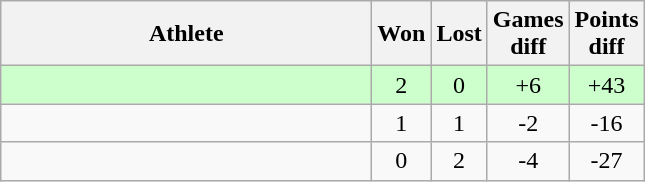<table class="wikitable">
<tr>
<th style="width:15em">Athlete</th>
<th>Won</th>
<th>Lost</th>
<th>Games<br>diff</th>
<th>Points<br>diff</th>
</tr>
<tr bgcolor="#ccffcc">
<td></td>
<td align="center">2</td>
<td align="center">0</td>
<td align="center">+6</td>
<td align="center">+43</td>
</tr>
<tr>
<td></td>
<td align="center">1</td>
<td align="center">1</td>
<td align="center">-2</td>
<td align="center">-16</td>
</tr>
<tr>
<td></td>
<td align="center">0</td>
<td align="center">2</td>
<td align="center">-4</td>
<td align="center">-27</td>
</tr>
</table>
